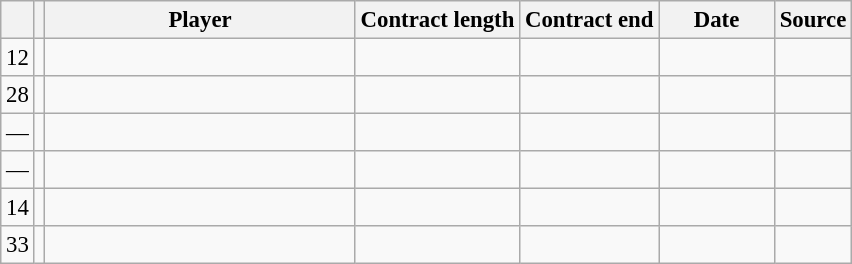<table class="wikitable plainrowheaders sortable" style="font-size:95%">
<tr>
<th></th>
<th></th>
<th scope="col" style="width:200px;">Player</th>
<th>Contract length</th>
<th>Contract end</th>
<th scope="col" style="width:70px;">Date</th>
<th>Source</th>
</tr>
<tr>
<td align=center>12</td>
<td></td>
<td></td>
<td></td>
<td></td>
<td></td>
<td align=center></td>
</tr>
<tr>
<td align=center>28</td>
<td></td>
<td></td>
<td></td>
<td></td>
<td></td>
<td align=center></td>
</tr>
<tr>
<td align=center>—</td>
<td></td>
<td></td>
<td></td>
<td></td>
<td></td>
<td align=center></td>
</tr>
<tr>
<td align=center>—</td>
<td></td>
<td></td>
<td></td>
<td></td>
<td></td>
<td align=center></td>
</tr>
<tr>
<td align=center>14</td>
<td></td>
<td></td>
<td></td>
<td></td>
<td></td>
<td align=center></td>
</tr>
<tr>
<td align=center>33</td>
<td></td>
<td></td>
<td></td>
<td></td>
<td></td>
<td align=center></td>
</tr>
</table>
